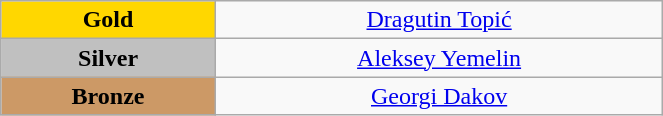<table class="wikitable" style="text-align:center; " width="35%">
<tr>
<td bgcolor="gold"><strong>Gold</strong></td>
<td><a href='#'>Dragutin Topić</a><br>  <small><em></em></small></td>
</tr>
<tr>
<td bgcolor="silver"><strong>Silver</strong></td>
<td><a href='#'>Aleksey Yemelin</a><br>  <small><em></em></small></td>
</tr>
<tr>
<td bgcolor="CC9966"><strong>Bronze</strong></td>
<td><a href='#'>Georgi Dakov</a><br>  <small><em></em></small></td>
</tr>
</table>
